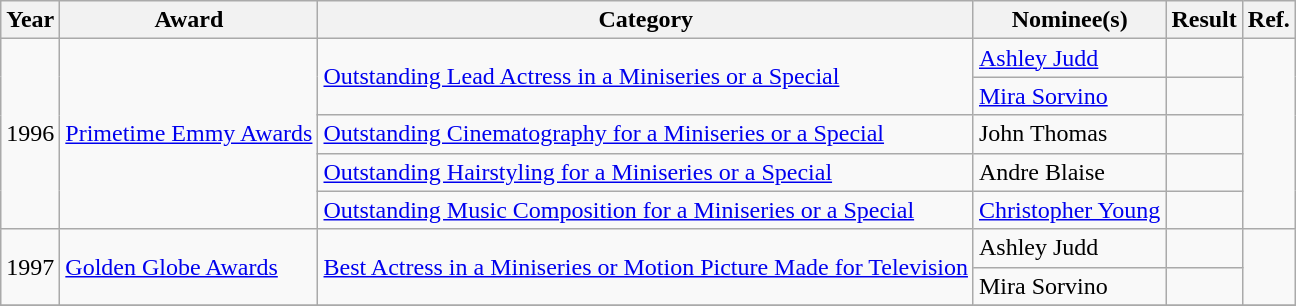<table class="wikitable plainrowheaders">
<tr>
<th>Year</th>
<th>Award</th>
<th>Category</th>
<th>Nominee(s)</th>
<th>Result</th>
<th>Ref.</th>
</tr>
<tr>
<td rowspan="5">1996</td>
<td scope="row" rowspan="5"><a href='#'>Primetime Emmy Awards</a></td>
<td rowspan="2"><a href='#'>Outstanding Lead Actress in a Miniseries or a Special</a></td>
<td><a href='#'>Ashley Judd</a></td>
<td></td>
<td rowspan="5" align="center"></td>
</tr>
<tr>
<td><a href='#'>Mira Sorvino</a></td>
<td></td>
</tr>
<tr>
<td><a href='#'>Outstanding Cinematography for a Miniseries or a Special</a></td>
<td>John Thomas</td>
<td></td>
</tr>
<tr>
<td><a href='#'>Outstanding Hairstyling for a Miniseries or a Special</a></td>
<td>Andre Blaise</td>
<td></td>
</tr>
<tr>
<td><a href='#'>Outstanding Music Composition for a Miniseries or a Special</a></td>
<td><a href='#'>Christopher Young</a></td>
<td></td>
</tr>
<tr>
<td rowspan="2">1997</td>
<td scope="row" rowspan="2"><a href='#'>Golden Globe Awards</a></td>
<td rowspan="2"><a href='#'>Best Actress in a Miniseries or Motion Picture Made for Television</a></td>
<td>Ashley Judd</td>
<td></td>
<td rowspan="2" align="center"></td>
</tr>
<tr>
<td>Mira Sorvino</td>
<td></td>
</tr>
<tr>
</tr>
</table>
